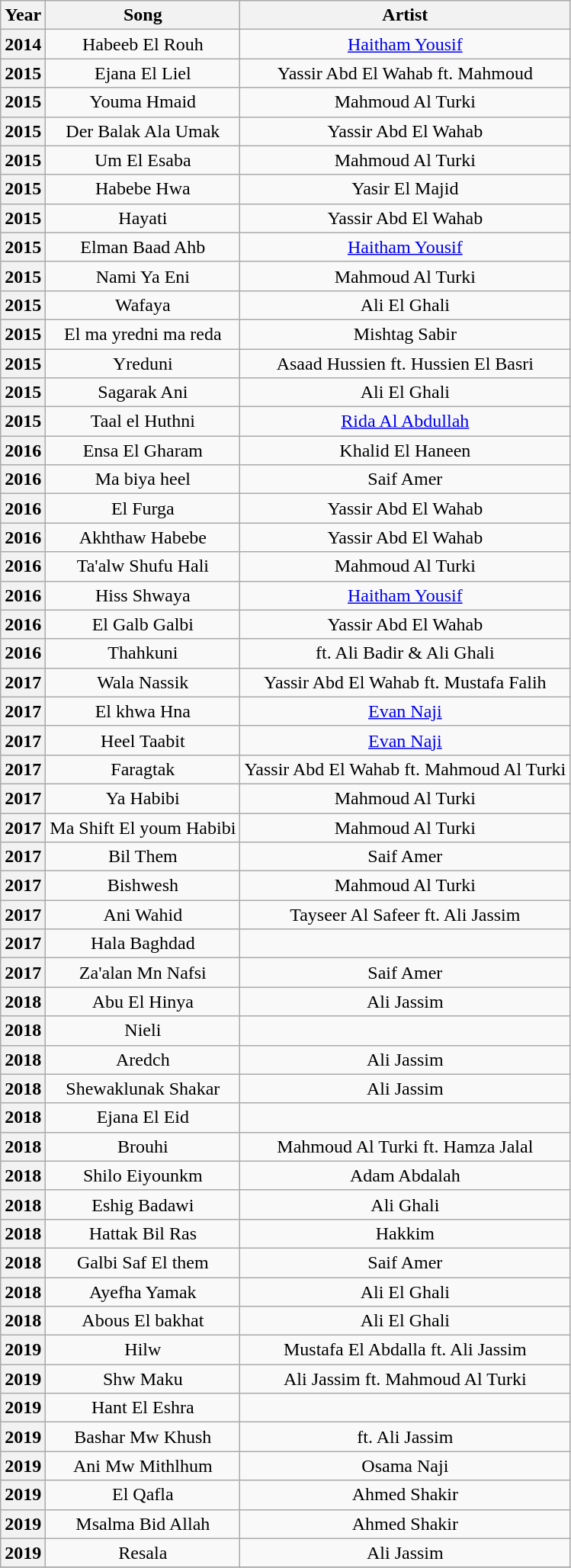<table class="wikitable plainrowheaders" style="text-align:center;">
<tr>
<th scope="col">Year</th>
<th scope="col">Song</th>
<th scope="col">Artist</th>
</tr>
<tr>
<th scope="row">2014</th>
<td>Habeeb El Rouh</td>
<td><a href='#'>Haitham Yousif</a></td>
</tr>
<tr>
<th scope="row">2015</th>
<td>Ejana El Liel</td>
<td>Yassir Abd El Wahab ft. Mahmoud</td>
</tr>
<tr>
<th scope="row">2015</th>
<td>Youma Hmaid</td>
<td>Mahmoud Al Turki</td>
</tr>
<tr>
<th scope="row">2015</th>
<td>Der Balak Ala Umak</td>
<td>Yassir Abd El Wahab</td>
</tr>
<tr>
<th scope="row">2015</th>
<td>Um El Esaba</td>
<td>Mahmoud Al Turki</td>
</tr>
<tr>
<th scope="row">2015</th>
<td>Habebe Hwa</td>
<td>Yasir El Majid</td>
</tr>
<tr>
<th scope="row">2015</th>
<td>Hayati</td>
<td>Yassir Abd El Wahab</td>
</tr>
<tr>
<th scope="row">2015</th>
<td>Elman Baad Ahb</td>
<td><a href='#'>Haitham Yousif</a></td>
</tr>
<tr>
<th scope="row">2015</th>
<td>Nami Ya Eni</td>
<td>Mahmoud Al Turki</td>
</tr>
<tr>
<th scope="row">2015</th>
<td>Wafaya</td>
<td>Ali El Ghali</td>
</tr>
<tr>
<th scope="row">2015</th>
<td>El ma yredni ma reda</td>
<td>Mishtag Sabir</td>
</tr>
<tr>
<th scope="row">2015</th>
<td>Yreduni</td>
<td>Asaad Hussien ft. Hussien El Basri</td>
</tr>
<tr>
<th scope="row">2015</th>
<td>Sagarak Ani</td>
<td>Ali El Ghali</td>
</tr>
<tr>
<th scope="row">2015</th>
<td>Taal el Huthni</td>
<td><a href='#'>Rida Al Abdullah</a></td>
</tr>
<tr>
<th scope="row">2016</th>
<td>Ensa El Gharam</td>
<td>Khalid El Haneen</td>
</tr>
<tr>
<th scope="row">2016</th>
<td>Ma biya heel</td>
<td>Saif Amer</td>
</tr>
<tr>
<th scope="row">2016</th>
<td>El Furga</td>
<td>Yassir Abd El Wahab</td>
</tr>
<tr>
<th scope="row">2016</th>
<td>Akhthaw Habebe</td>
<td>Yassir Abd El Wahab</td>
</tr>
<tr>
<th scope="row">2016</th>
<td>Ta'alw Shufu Hali</td>
<td>Mahmoud Al Turki</td>
</tr>
<tr>
<th scope="row">2016</th>
<td>Hiss Shwaya</td>
<td><a href='#'>Haitham Yousif</a></td>
</tr>
<tr>
<th scope="row">2016</th>
<td>El Galb Galbi</td>
<td>Yassir Abd El Wahab</td>
</tr>
<tr>
<th scope="row">2016</th>
<td>Thahkuni</td>
<td> ft. Ali Badir & Ali Ghali</td>
</tr>
<tr>
<th scope="row">2017</th>
<td>Wala Nassik</td>
<td>Yassir Abd El Wahab ft. Mustafa Falih</td>
</tr>
<tr>
<th scope="row">2017</th>
<td>El khwa Hna</td>
<td><a href='#'>Evan Naji</a></td>
</tr>
<tr>
<th scope="row">2017</th>
<td>Heel Taabit</td>
<td><a href='#'>Evan Naji</a></td>
</tr>
<tr>
<th scope="row">2017</th>
<td>Faragtak</td>
<td>Yassir Abd El Wahab ft. Mahmoud Al Turki</td>
</tr>
<tr>
<th scope="row">2017</th>
<td>Ya Habibi</td>
<td>Mahmoud Al Turki</td>
</tr>
<tr>
<th scope="row">2017</th>
<td>Ma Shift El youm Habibi</td>
<td>Mahmoud Al Turki</td>
</tr>
<tr>
<th scope="row">2017</th>
<td>Bil Them</td>
<td>Saif Amer</td>
</tr>
<tr>
<th scope="row">2017</th>
<td>Bishwesh</td>
<td>Mahmoud Al Turki</td>
</tr>
<tr>
<th scope="row">2017</th>
<td>Ani Wahid</td>
<td>Tayseer Al Safeer ft. Ali Jassim</td>
</tr>
<tr>
<th scope="row">2017</th>
<td>Hala Baghdad</td>
<td></td>
</tr>
<tr>
<th scope="row">2017</th>
<td>Za'alan Mn Nafsi</td>
<td>Saif Amer</td>
</tr>
<tr>
<th scope="row">2018</th>
<td>Abu El Hinya</td>
<td>Ali Jassim</td>
</tr>
<tr>
<th scope="row">2018</th>
<td>Nieli</td>
<td></td>
</tr>
<tr>
<th scope="row">2018</th>
<td>Aredch</td>
<td>Ali Jassim</td>
</tr>
<tr>
<th scope="row">2018</th>
<td>Shewaklunak Shakar</td>
<td>Ali Jassim</td>
</tr>
<tr>
<th scope="row">2018</th>
<td>Ejana El Eid</td>
<td></td>
</tr>
<tr>
<th scope="row">2018</th>
<td>Brouhi</td>
<td>Mahmoud Al Turki ft. Hamza Jalal</td>
</tr>
<tr>
<th scope="row">2018</th>
<td>Shilo Eiyounkm</td>
<td>Adam Abdalah</td>
</tr>
<tr>
<th scope="row">2018</th>
<td>Eshig Badawi</td>
<td>Ali Ghali</td>
</tr>
<tr>
<th scope="row">2018</th>
<td>Hattak Bil Ras</td>
<td>Hakkim</td>
</tr>
<tr>
<th scope="row">2018</th>
<td>Galbi Saf El them</td>
<td>Saif Amer</td>
</tr>
<tr>
<th scope="row">2018</th>
<td>Ayefha Yamak</td>
<td>Ali El Ghali</td>
</tr>
<tr>
<th scope="row">2018</th>
<td>Abous El bakhat</td>
<td>Ali El Ghali</td>
</tr>
<tr>
<th scope="row">2019</th>
<td>Hilw</td>
<td>Mustafa El Abdalla ft. Ali Jassim</td>
</tr>
<tr>
<th scope="row">2019</th>
<td>Shw Maku</td>
<td>Ali Jassim ft. Mahmoud Al Turki</td>
</tr>
<tr>
<th scope="row">2019</th>
<td>Hant El Eshra</td>
<td></td>
</tr>
<tr>
<th scope="row">2019</th>
<td>Bashar Mw Khush</td>
<td> ft. Ali Jassim</td>
</tr>
<tr>
<th scope="row">2019</th>
<td>Ani Mw Mithlhum</td>
<td>Osama Naji</td>
</tr>
<tr>
<th scope="row">2019</th>
<td>El Qafla</td>
<td>Ahmed Shakir</td>
</tr>
<tr>
<th scope="row">2019</th>
<td>Msalma Bid Allah</td>
<td>Ahmed Shakir</td>
</tr>
<tr>
<th scope="row">2019</th>
<td>Resala</td>
<td>Ali Jassim</td>
</tr>
<tr>
</tr>
</table>
